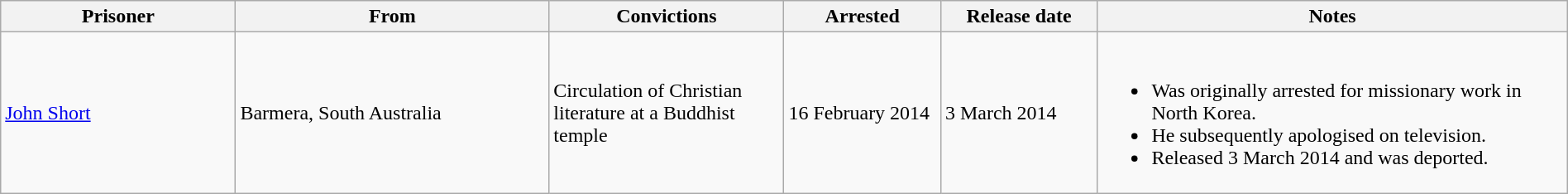<table class="wikitable" style="width:100%;">
<tr>
<th style="width:15%;">Prisoner</th>
<th style="width:20%;">From</th>
<th style="width:15%;">Convictions</th>
<th style="width:10%;">Arrested</th>
<th style="width:10%;">Release date</th>
<th style="width:30%;">Notes</th>
</tr>
<tr style="text-align:left;">
<td><a href='#'>John Short</a></td>
<td>Barmera, South Australia</td>
<td>Circulation of Christian literature at a Buddhist temple</td>
<td>16 February 2014</td>
<td>3 March 2014</td>
<td><br><ul><li>Was originally arrested for missionary work in North Korea.</li><li>He subsequently apologised on television.</li><li>Released 3 March 2014 and was deported.</li></ul></td>
</tr>
</table>
